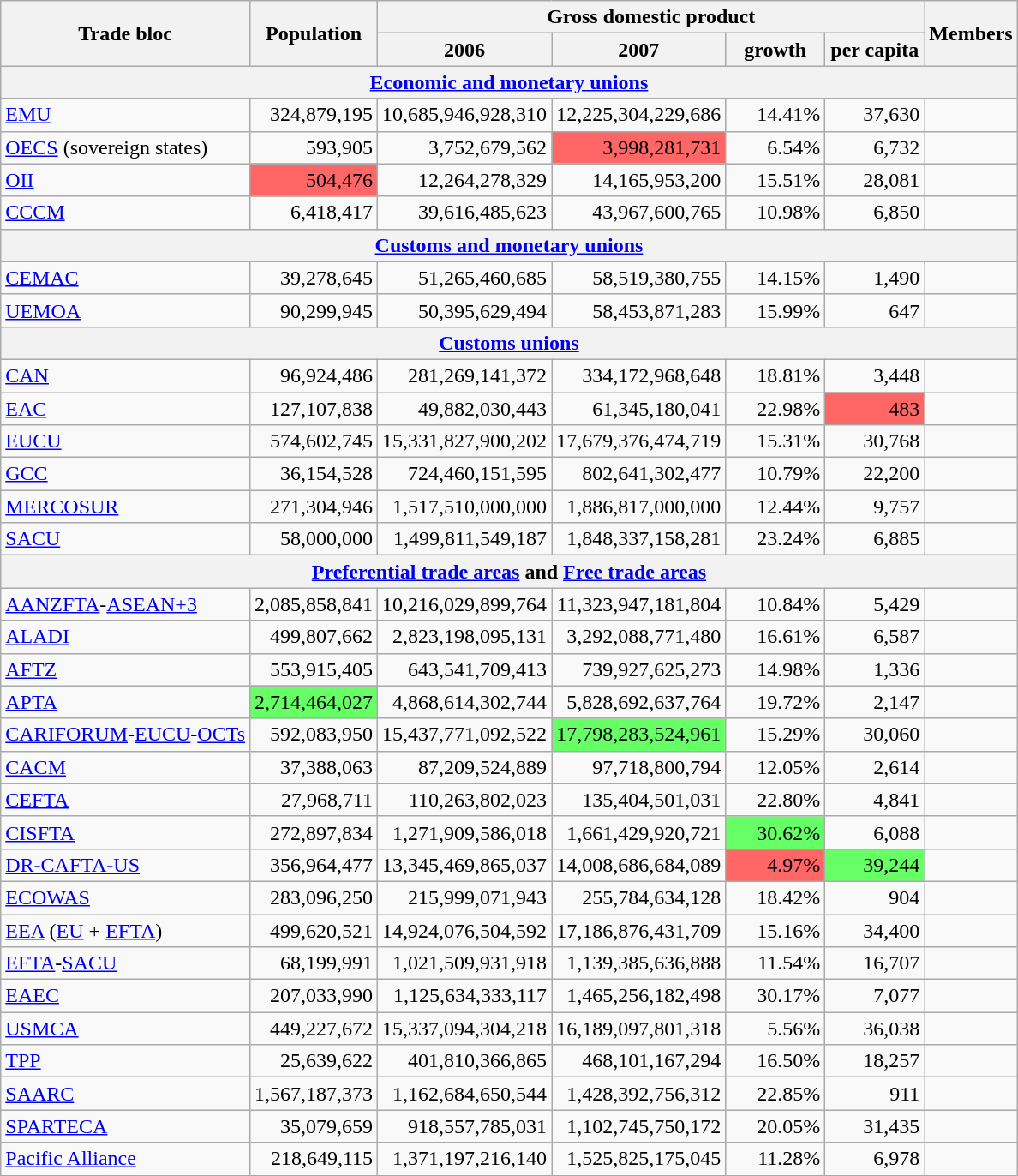<table class="wikitable" style="text-align:right;">
<tr>
<th rowspan=2>Trade bloc</th>
<th rowspan=2>Population</th>
<th colspan=4>Gross domestic product</th>
<th rowspan=2>Members</th>
</tr>
<tr>
<th>2006</th>
<th>2007</th>
<th style="width:70px;">growth</th>
<th style="width:70px;">per capita</th>
</tr>
<tr>
<th colspan=7><a href='#'>Economic and monetary unions</a></th>
</tr>
<tr acp=African, Caribbean, and Pacific countries>
<td align="left"><a href='#'>EMU</a></td>
<td>324,879,195</td>
<td>10,685,946,928,310</td>
<td>12,225,304,229,686</td>
<td>14.41%</td>
<td>37,630</td>
<td></td>
</tr>
<tr>
<td align="left"><a href='#'>OECS</a> (sovereign states)</td>
<td>593,905</td>
<td>3,752,679,562</td>
<td style="background:#ff6666;">3,998,281,731</td>
<td>6.54%</td>
<td>6,732</td>
<td></td>
</tr>
<tr>
<td align="left"><a href='#'>OII</a></td>
<td style="background:#ff6666;">504,476</td>
<td>12,264,278,329</td>
<td>14,165,953,200</td>
<td>15.51%</td>
<td>28,081</td>
<td></td>
</tr>
<tr>
<td align="left"><a href='#'>CCCM</a></td>
<td>6,418,417</td>
<td>39,616,485,623</td>
<td>43,967,600,765</td>
<td>10.98%</td>
<td>6,850</td>
<td></td>
</tr>
<tr>
<th colspan=7><a href='#'>Customs and monetary unions</a></th>
</tr>
<tr>
<td align="left"><a href='#'>CEMAC</a></td>
<td>39,278,645</td>
<td>51,265,460,685</td>
<td>58,519,380,755</td>
<td>14.15%</td>
<td>1,490</td>
<td></td>
</tr>
<tr>
<td align="left"><a href='#'>UEMOA</a></td>
<td>90,299,945</td>
<td>50,395,629,494</td>
<td>58,453,871,283</td>
<td>15.99%</td>
<td>647</td>
<td></td>
</tr>
<tr>
<th colspan=7><a href='#'>Customs unions</a></th>
</tr>
<tr>
<td align="left"><a href='#'>CAN</a></td>
<td>96,924,486</td>
<td>281,269,141,372</td>
<td>334,172,968,648</td>
<td>18.81%</td>
<td>3,448</td>
<td></td>
</tr>
<tr>
<td align="left"><a href='#'>EAC</a></td>
<td>127,107,838</td>
<td>49,882,030,443</td>
<td>61,345,180,041</td>
<td>22.98%</td>
<td style="background:#ff6666;">483</td>
<td></td>
</tr>
<tr>
<td align="left"><a href='#'>EUCU</a></td>
<td>574,602,745</td>
<td>15,331,827,900,202</td>
<td>17,679,376,474,719</td>
<td>15.31%</td>
<td>30,768</td>
<td></td>
</tr>
<tr>
<td align="left"><a href='#'>GCC</a></td>
<td>36,154,528</td>
<td>724,460,151,595</td>
<td>802,641,302,477</td>
<td>10.79%</td>
<td>22,200</td>
<td></td>
</tr>
<tr>
<td align="left"><a href='#'>MERCOSUR</a></td>
<td>271,304,946</td>
<td>1,517,510,000,000</td>
<td>1,886,817,000,000</td>
<td>12.44%</td>
<td>9,757</td>
<td></td>
</tr>
<tr>
<td align="left"><a href='#'>SACU</a></td>
<td>58,000,000</td>
<td>1,499,811,549,187</td>
<td>1,848,337,158,281</td>
<td>23.24%</td>
<td>6,885</td>
<td></td>
</tr>
<tr>
<th colspan=7><a href='#'>Preferential trade areas</a> and <a href='#'>Free trade areas</a></th>
</tr>
<tr>
<td align="left"><a href='#'>AANZFTA</a>-<a href='#'>ASEAN+3</a></td>
<td>2,085,858,841</td>
<td>10,216,029,899,764</td>
<td>11,323,947,181,804</td>
<td>10.84%</td>
<td>5,429</td>
<td></td>
</tr>
<tr>
<td align="left"><a href='#'>ALADI</a></td>
<td>499,807,662</td>
<td>2,823,198,095,131</td>
<td>3,292,088,771,480</td>
<td>16.61%</td>
<td>6,587</td>
<td></td>
</tr>
<tr>
<td align="left"><a href='#'>AFTZ</a></td>
<td>553,915,405</td>
<td>643,541,709,413</td>
<td>739,927,625,273</td>
<td>14.98%</td>
<td>1,336</td>
<td></td>
</tr>
<tr>
<td align="left"><a href='#'>APTA</a></td>
<td style="background:#66ff66;">2,714,464,027</td>
<td>4,868,614,302,744</td>
<td>5,828,692,637,764</td>
<td>19.72%</td>
<td>2,147</td>
<td></td>
</tr>
<tr>
<td align="left"><a href='#'>CARIFORUM</a>-<a href='#'>EUCU</a>-<a href='#'>OCTs</a></td>
<td>592,083,950</td>
<td>15,437,771,092,522</td>
<td style="background:#66ff66;">17,798,283,524,961</td>
<td>15.29%</td>
<td>30,060</td>
<td></td>
</tr>
<tr>
<td align="left"><a href='#'>CACM</a></td>
<td>37,388,063</td>
<td>87,209,524,889</td>
<td>97,718,800,794</td>
<td>12.05%</td>
<td>2,614</td>
<td></td>
</tr>
<tr>
<td align="left"><a href='#'>CEFTA</a></td>
<td>27,968,711</td>
<td>110,263,802,023</td>
<td>135,404,501,031</td>
<td>22.80%</td>
<td>4,841</td>
<td></td>
</tr>
<tr>
<td align="left"><a href='#'>CISFTA</a></td>
<td>272,897,834</td>
<td>1,271,909,586,018</td>
<td>1,661,429,920,721</td>
<td style="background:#66ff66;">30.62%</td>
<td>6,088</td>
<td></td>
</tr>
<tr>
<td align="left"><a href='#'>DR-CAFTA-US</a></td>
<td>356,964,477</td>
<td>13,345,469,865,037</td>
<td>14,008,686,684,089</td>
<td style="background:#ff6666;">4.97%</td>
<td style="background:#66ff66;">39,244</td>
<td></td>
</tr>
<tr>
<td align="left"><a href='#'>ECOWAS</a></td>
<td>283,096,250</td>
<td>215,999,071,943</td>
<td>255,784,634,128</td>
<td>18.42%</td>
<td>904</td>
<td></td>
</tr>
<tr>
<td align="left"><a href='#'>EEA</a> (<a href='#'>EU</a> + <a href='#'>EFTA</a>)</td>
<td>499,620,521</td>
<td>14,924,076,504,592</td>
<td>17,186,876,431,709</td>
<td>15.16%</td>
<td>34,400</td>
<td></td>
</tr>
<tr>
<td align="left"><a href='#'>EFTA</a>-<a href='#'>SACU</a></td>
<td>68,199,991</td>
<td>1,021,509,931,918</td>
<td>1,139,385,636,888</td>
<td>11.54%</td>
<td>16,707</td>
<td></td>
</tr>
<tr>
<td align="left"><a href='#'>EAEC</a></td>
<td>207,033,990</td>
<td>1,125,634,333,117</td>
<td>1,465,256,182,498</td>
<td>30.17%</td>
<td>7,077</td>
<td></td>
</tr>
<tr>
<td align="left"><a href='#'>USMCA</a></td>
<td>449,227,672</td>
<td>15,337,094,304,218</td>
<td>16,189,097,801,318</td>
<td>5.56%</td>
<td>36,038</td>
<td></td>
</tr>
<tr>
<td align="left"><a href='#'>TPP</a></td>
<td>25,639,622</td>
<td>401,810,366,865</td>
<td>468,101,167,294</td>
<td>16.50%</td>
<td>18,257</td>
<td></td>
</tr>
<tr>
<td align="left"><a href='#'>SAARC</a></td>
<td>1,567,187,373</td>
<td>1,162,684,650,544</td>
<td>1,428,392,756,312</td>
<td>22.85%</td>
<td>911</td>
<td></td>
</tr>
<tr>
<td align="left"><a href='#'>SPARTECA</a></td>
<td>35,079,659</td>
<td>918,557,785,031</td>
<td>1,102,745,750,172</td>
<td>20.05%</td>
<td>31,435</td>
<td></td>
</tr>
<tr>
<td align="left"><a href='#'>Pacific Alliance</a></td>
<td>218,649,115</td>
<td>1,371,197,216,140</td>
<td>1,525,825,175,045</td>
<td>11.28%</td>
<td>6,978</td>
<td></td>
</tr>
</table>
